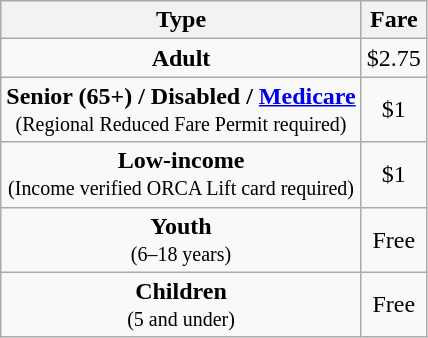<table class=wikitable style="text-align:center">
<tr>
<th>Type</th>
<th>Fare</th>
</tr>
<tr>
<td><strong>Adult</strong></td>
<td>$2.75</td>
</tr>
<tr>
<td><strong>Senior (65+) / Disabled / <a href='#'>Medicare</a></strong><br><small>(Regional Reduced Fare Permit required)</small></td>
<td>$1</td>
</tr>
<tr>
<td><strong>Low-income</strong><br><small>(Income verified ORCA Lift card required)</small></td>
<td>$1</td>
</tr>
<tr>
<td><strong>Youth</strong><br><small>(6–18 years)</small></td>
<td>Free</td>
</tr>
<tr>
<td><strong>Children</strong><br><small>(5 and under)</small></td>
<td>Free</td>
</tr>
</table>
